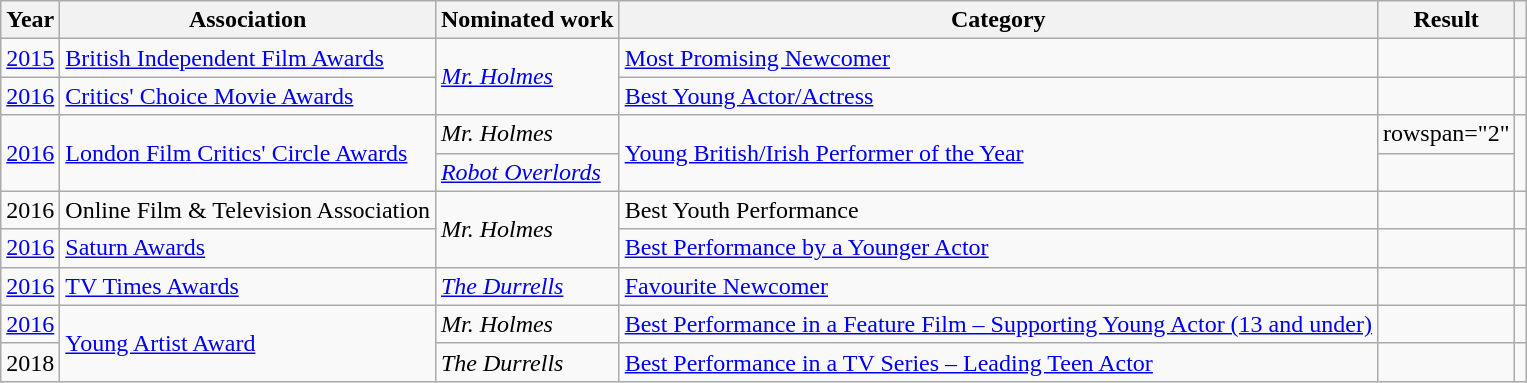<table class="wikitable sortable">
<tr>
<th>Year</th>
<th>Association</th>
<th>Nominated work</th>
<th>Category</th>
<th>Result</th>
<th scope="col" class="unsortable"></th>
</tr>
<tr>
<td><a href='#'>2015</a></td>
<td><a href='#'>British Independent Film Awards</a></td>
<td rowspan="2"><em><a href='#'>Mr. Holmes</a></em></td>
<td><a href='#'>Most Promising Newcomer</a></td>
<td></td>
<td style="text-align:center;"></td>
</tr>
<tr>
<td><a href='#'>2016</a></td>
<td><a href='#'>Critics' Choice Movie Awards</a></td>
<td><a href='#'>Best Young Actor/Actress</a></td>
<td></td>
<td style="text-align:center;"></td>
</tr>
<tr>
<td rowspan="2"><a href='#'>2016</a></td>
<td rowspan="2"><a href='#'>London Film Critics' Circle Awards</a></td>
<td><em>Mr. Holmes</em></td>
<td rowspan="2"><a href='#'>Young British/Irish Performer of the Year</a></td>
<td>rowspan="2"</td>
<td style="text-align:center;" rowspan="2"></td>
</tr>
<tr>
<td><em><a href='#'>Robot Overlords</a></em></td>
</tr>
<tr>
<td>2016</td>
<td>Online Film & Television Association</td>
<td rowspan="2"><em>Mr. Holmes</em></td>
<td>Best Youth Performance</td>
<td></td>
<td style="text-align:center;"></td>
</tr>
<tr>
<td><a href='#'>2016</a></td>
<td><a href='#'>Saturn Awards</a></td>
<td><a href='#'>Best Performance by a Younger Actor</a></td>
<td></td>
<td style="text-align:center;"></td>
</tr>
<tr>
<td><a href='#'>2016</a></td>
<td><a href='#'>TV Times Awards</a></td>
<td><em><a href='#'>The Durrells</a></em></td>
<td><a href='#'>Favourite Newcomer</a></td>
<td></td>
<td style="text-align:center;"></td>
</tr>
<tr>
<td><a href='#'>2016</a></td>
<td rowspan="2"><a href='#'>Young Artist Award</a></td>
<td><em>Mr. Holmes</em></td>
<td><a href='#'>Best Performance in a Feature Film – Supporting Young Actor (13 and under)</a></td>
<td></td>
<td style="text-align:center;"></td>
</tr>
<tr>
<td>2018</td>
<td><em>The Durrells</em></td>
<td><a href='#'>Best Performance in a TV Series – Leading Teen Actor</a></td>
<td></td>
<td style="text-align:center;"></td>
</tr>
</table>
